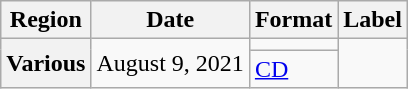<table class="wikitable plainrowheaders">
<tr>
<th>Region</th>
<th>Date</th>
<th>Format</th>
<th>Label</th>
</tr>
<tr>
<th scope="row" rowspan="2">Various</th>
<td rowspan="2">August 9, 2021</td>
<td></td>
<td rowspan="2"></td>
</tr>
<tr>
<td><a href='#'>CD</a></td>
</tr>
</table>
